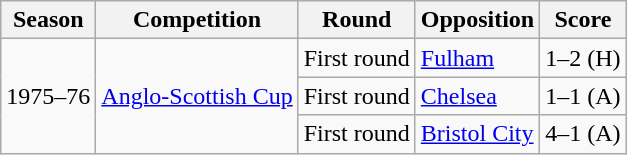<table class="wikitable">
<tr>
<th>Season</th>
<th>Competition</th>
<th>Round</th>
<th>Opposition</th>
<th>Score</th>
</tr>
<tr>
<td rowspan="3">1975–76</td>
<td rowspan="3"><a href='#'>Anglo-Scottish Cup</a></td>
<td>First round</td>
<td> <a href='#'>Fulham</a></td>
<td>1–2 (H)</td>
</tr>
<tr>
<td>First round</td>
<td> <a href='#'>Chelsea</a></td>
<td>1–1 (A)</td>
</tr>
<tr>
<td>First round</td>
<td> <a href='#'>Bristol City</a></td>
<td>4–1 (A)</td>
</tr>
</table>
